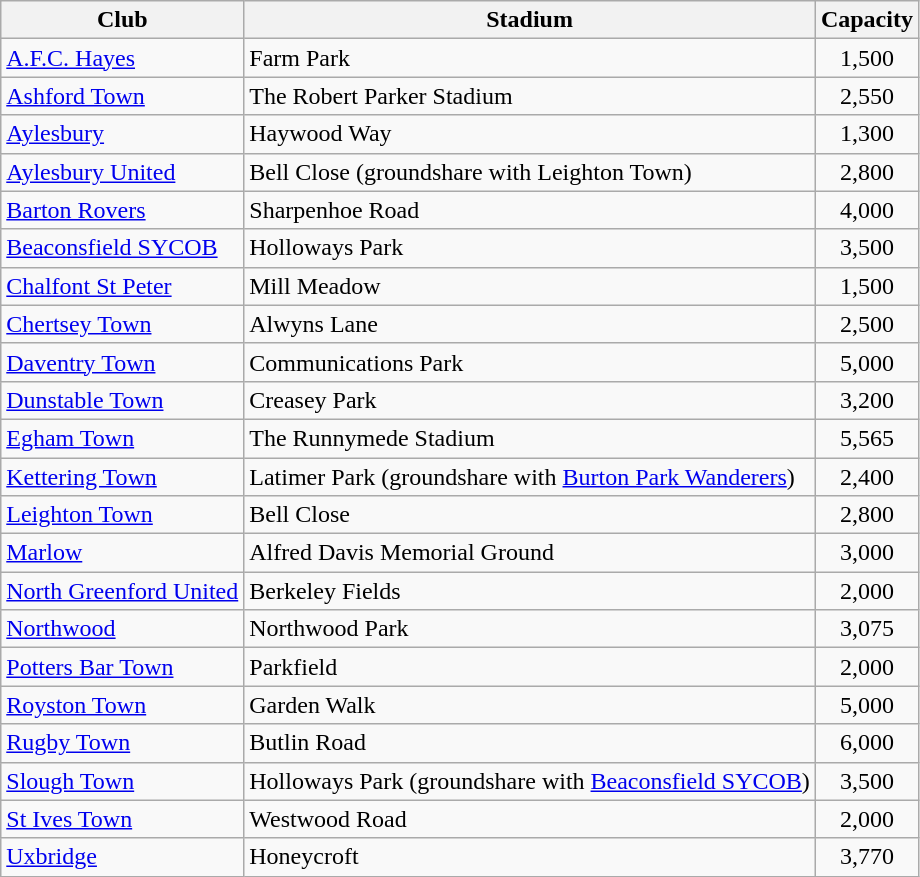<table class="wikitable sortable">
<tr>
<th>Club</th>
<th>Stadium</th>
<th>Capacity</th>
</tr>
<tr>
<td><a href='#'>A.F.C. Hayes</a></td>
<td>Farm Park</td>
<td align="center">1,500</td>
</tr>
<tr>
<td><a href='#'>Ashford Town</a></td>
<td>The Robert Parker Stadium</td>
<td align="center">2,550</td>
</tr>
<tr>
<td><a href='#'>Aylesbury</a></td>
<td>Haywood Way</td>
<td align="center">1,300</td>
</tr>
<tr>
<td><a href='#'>Aylesbury United</a></td>
<td>Bell Close (groundshare with Leighton Town)</td>
<td align="center">2,800</td>
</tr>
<tr>
<td><a href='#'>Barton Rovers</a></td>
<td>Sharpenhoe Road</td>
<td align="center">4,000</td>
</tr>
<tr>
<td><a href='#'>Beaconsfield SYCOB</a></td>
<td>Holloways Park</td>
<td align="center">3,500</td>
</tr>
<tr>
<td><a href='#'>Chalfont St Peter</a></td>
<td>Mill Meadow</td>
<td align="center">1,500</td>
</tr>
<tr>
<td><a href='#'>Chertsey Town</a></td>
<td>Alwyns Lane</td>
<td align="center">2,500</td>
</tr>
<tr>
<td><a href='#'>Daventry Town</a></td>
<td>Communications Park</td>
<td align="center">5,000</td>
</tr>
<tr>
<td><a href='#'>Dunstable Town</a></td>
<td>Creasey Park</td>
<td align="center">3,200</td>
</tr>
<tr>
<td><a href='#'>Egham Town</a></td>
<td>The Runnymede Stadium</td>
<td align="center">5,565</td>
</tr>
<tr>
<td><a href='#'>Kettering Town</a></td>
<td>Latimer Park (groundshare with <a href='#'>Burton Park Wanderers</a>)</td>
<td align="center">2,400</td>
</tr>
<tr>
<td><a href='#'>Leighton Town</a></td>
<td>Bell Close</td>
<td align="center">2,800</td>
</tr>
<tr>
<td><a href='#'>Marlow</a></td>
<td>Alfred Davis Memorial Ground</td>
<td align="center">3,000</td>
</tr>
<tr>
<td><a href='#'>North Greenford United</a></td>
<td>Berkeley Fields</td>
<td align="center">2,000</td>
</tr>
<tr>
<td><a href='#'>Northwood</a></td>
<td>Northwood Park</td>
<td align="center">3,075</td>
</tr>
<tr>
<td><a href='#'>Potters Bar Town</a></td>
<td>Parkfield</td>
<td align="center">2,000</td>
</tr>
<tr>
<td><a href='#'>Royston Town</a></td>
<td>Garden Walk</td>
<td align="center">5,000</td>
</tr>
<tr>
<td><a href='#'>Rugby Town</a></td>
<td>Butlin Road</td>
<td align="center">6,000</td>
</tr>
<tr>
<td><a href='#'>Slough Town</a></td>
<td>Holloways Park (groundshare with <a href='#'>Beaconsfield SYCOB</a>)</td>
<td align="center">3,500</td>
</tr>
<tr>
<td><a href='#'>St Ives Town</a></td>
<td>Westwood Road</td>
<td align="center">2,000</td>
</tr>
<tr>
<td><a href='#'>Uxbridge</a></td>
<td>Honeycroft</td>
<td align="center">3,770</td>
</tr>
</table>
